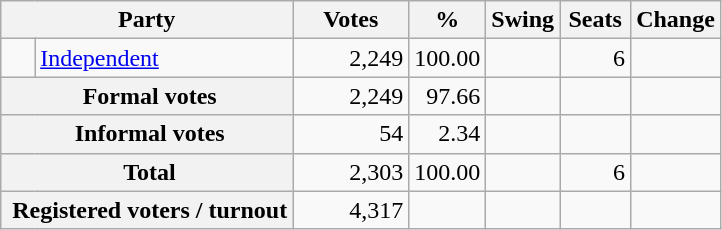<table class="wikitable" style="text-align:right; margin-bottom:0">
<tr>
<th style="width:10px" colspan=3>Party</th>
<th style="width:70px;">Votes</th>
<th style="width:40px;">%</th>
<th style="width:40px;">Swing</th>
<th style="width:40px;">Seats</th>
<th style="width:40px;">Change</th>
</tr>
<tr>
<td> </td>
<td style="text-align:left;" colspan="2"><a href='#'>Independent</a></td>
<td>2,249</td>
<td>100.00</td>
<td></td>
<td>6</td>
<td></td>
</tr>
<tr>
<th colspan="3" rowspan="1"> Formal votes</th>
<td>2,249</td>
<td>97.66</td>
<td></td>
<td></td>
<td></td>
</tr>
<tr>
<th colspan="3" rowspan="1"> Informal votes</th>
<td>54</td>
<td>2.34</td>
<td></td>
<td></td>
<td></td>
</tr>
<tr>
<th colspan="3" rowspan="1"> Total</th>
<td>2,303</td>
<td>100.00</td>
<td></td>
<td>6</td>
<td></td>
</tr>
<tr>
<th colspan="3" rowspan="1"> Registered voters / turnout</th>
<td>4,317</td>
<td></td>
<td></td>
<td></td>
<td></td>
</tr>
</table>
